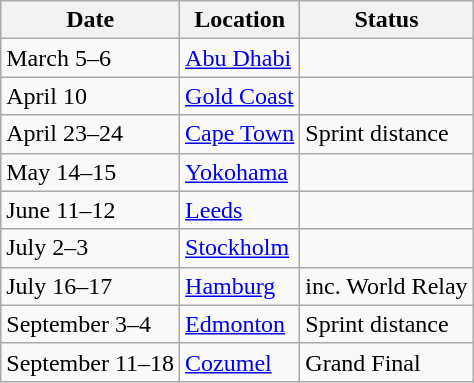<table class="wikitable">
<tr>
<th>Date</th>
<th>Location</th>
<th>Status</th>
</tr>
<tr>
<td>March 5–6</td>
<td> <a href='#'>Abu Dhabi</a></td>
<td></td>
</tr>
<tr>
<td>April 10</td>
<td> <a href='#'>Gold Coast</a></td>
<td></td>
</tr>
<tr>
<td>April 23–24</td>
<td> <a href='#'>Cape Town</a></td>
<td>Sprint distance</td>
</tr>
<tr>
<td>May 14–15</td>
<td> <a href='#'>Yokohama</a></td>
<td></td>
</tr>
<tr>
<td>June 11–12</td>
<td> <a href='#'>Leeds</a></td>
<td></td>
</tr>
<tr>
<td>July 2–3</td>
<td> <a href='#'>Stockholm</a></td>
<td></td>
</tr>
<tr>
<td>July 16–17</td>
<td> <a href='#'>Hamburg</a></td>
<td>inc. World Relay</td>
</tr>
<tr>
<td>September 3–4</td>
<td> <a href='#'>Edmonton</a></td>
<td>Sprint distance</td>
</tr>
<tr>
<td>September 11–18</td>
<td> <a href='#'>Cozumel</a></td>
<td>Grand Final</td>
</tr>
</table>
